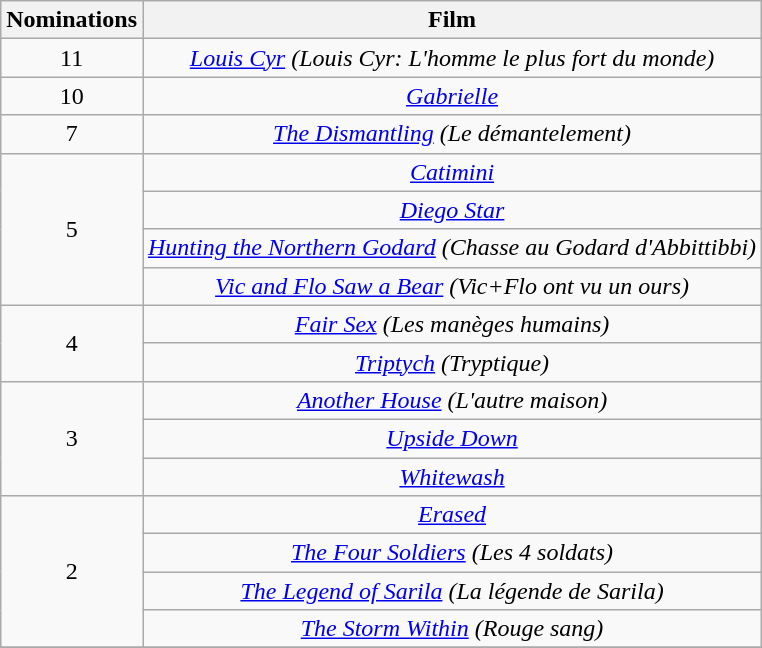<table class="wikitable" style="text-align:center;">
<tr>
<th scope="col" width="17">Nominations</th>
<th scope="col" align="center">Film</th>
</tr>
<tr>
<td rowspan="1" style="text-align:center;">11</td>
<td><em><a href='#'>Louis Cyr</a> (Louis Cyr: L'homme le plus fort du monde)</em></td>
</tr>
<tr>
<td rowspan="1" style="text-align:center;">10</td>
<td><em><a href='#'>Gabrielle</a></em></td>
</tr>
<tr>
<td rowspan="1" style="text-align:center;">7</td>
<td><em><a href='#'>The Dismantling</a> (Le démantelement)</em></td>
</tr>
<tr>
<td rowspan="4" style="text-align:center;">5</td>
<td><em><a href='#'>Catimini</a></em></td>
</tr>
<tr>
<td><em><a href='#'>Diego Star</a></em></td>
</tr>
<tr>
<td><em><a href='#'>Hunting the Northern Godard</a> (Chasse au Godard d'Abbittibbi)</em></td>
</tr>
<tr>
<td><em><a href='#'>Vic and Flo Saw a Bear</a> (Vic+Flo ont vu un ours)</em></td>
</tr>
<tr>
<td rowspan="2" style="text-align:center;">4</td>
<td><em><a href='#'>Fair Sex</a> (Les manèges humains)</em></td>
</tr>
<tr>
<td><em><a href='#'>Triptych</a> (Tryptique)</em></td>
</tr>
<tr>
<td rowspan="3" style="text-align:center;">3</td>
<td><em><a href='#'>Another House</a> (L'autre maison)</em></td>
</tr>
<tr>
<td><em><a href='#'>Upside Down</a></em></td>
</tr>
<tr>
<td><em><a href='#'>Whitewash</a></em></td>
</tr>
<tr>
<td rowspan="4" style="text-align:center;">2</td>
<td><em><a href='#'>Erased</a></em></td>
</tr>
<tr>
<td><em><a href='#'>The Four Soldiers</a> (Les 4 soldats)</em></td>
</tr>
<tr>
<td><em><a href='#'>The Legend of Sarila</a> (La légende de Sarila)</em></td>
</tr>
<tr>
<td><em><a href='#'>The Storm Within</a> (Rouge sang)</em></td>
</tr>
<tr>
</tr>
</table>
